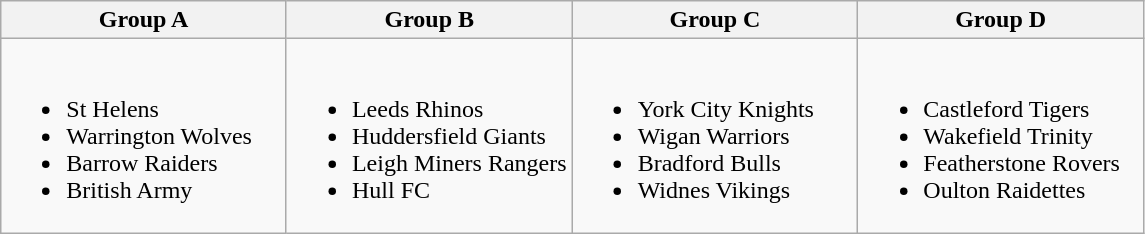<table class="wikitable">
<tr>
<th width=25%>Group A</th>
<th width=25%>Group B</th>
<th width=25%>Group C</th>
<th width=25%>Group D</th>
</tr>
<tr>
<td><br><ul><li>St Helens</li><li>Warrington Wolves</li><li>Barrow Raiders</li><li>British Army</li></ul></td>
<td><br><ul><li>Leeds Rhinos</li><li>Huddersfield Giants</li><li>Leigh Miners Rangers</li><li>Hull FC</li></ul></td>
<td><br><ul><li>York City Knights</li><li>Wigan Warriors</li><li>Bradford Bulls</li><li>Widnes Vikings</li></ul></td>
<td><br><ul><li>Castleford Tigers</li><li>Wakefield Trinity</li><li>Featherstone Rovers</li><li>Oulton Raidettes</li></ul></td>
</tr>
</table>
